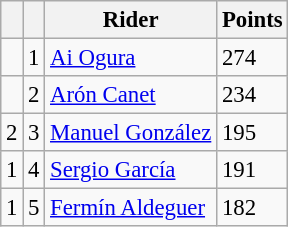<table class="wikitable" style="font-size: 95%;">
<tr>
<th></th>
<th></th>
<th>Rider</th>
<th>Points</th>
</tr>
<tr>
<td></td>
<td align=center>1</td>
<td> <a href='#'>Ai Ogura</a></td>
<td align=left>274</td>
</tr>
<tr>
<td></td>
<td align=center>2</td>
<td> <a href='#'>Arón Canet</a></td>
<td align=left>234</td>
</tr>
<tr>
<td> 2</td>
<td align=center>3</td>
<td> <a href='#'>Manuel González</a></td>
<td align=left>195</td>
</tr>
<tr>
<td> 1</td>
<td align=center>4</td>
<td> <a href='#'>Sergio García</a></td>
<td align=left>191</td>
</tr>
<tr>
<td> 1</td>
<td align=center>5</td>
<td> <a href='#'>Fermín Aldeguer</a></td>
<td align=left>182</td>
</tr>
</table>
